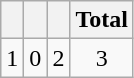<table class="wikitable">
<tr>
<th></th>
<th></th>
<th></th>
<th>Total</th>
</tr>
<tr style="text-align:center;">
<td>1</td>
<td>0</td>
<td>2</td>
<td>3</td>
</tr>
</table>
